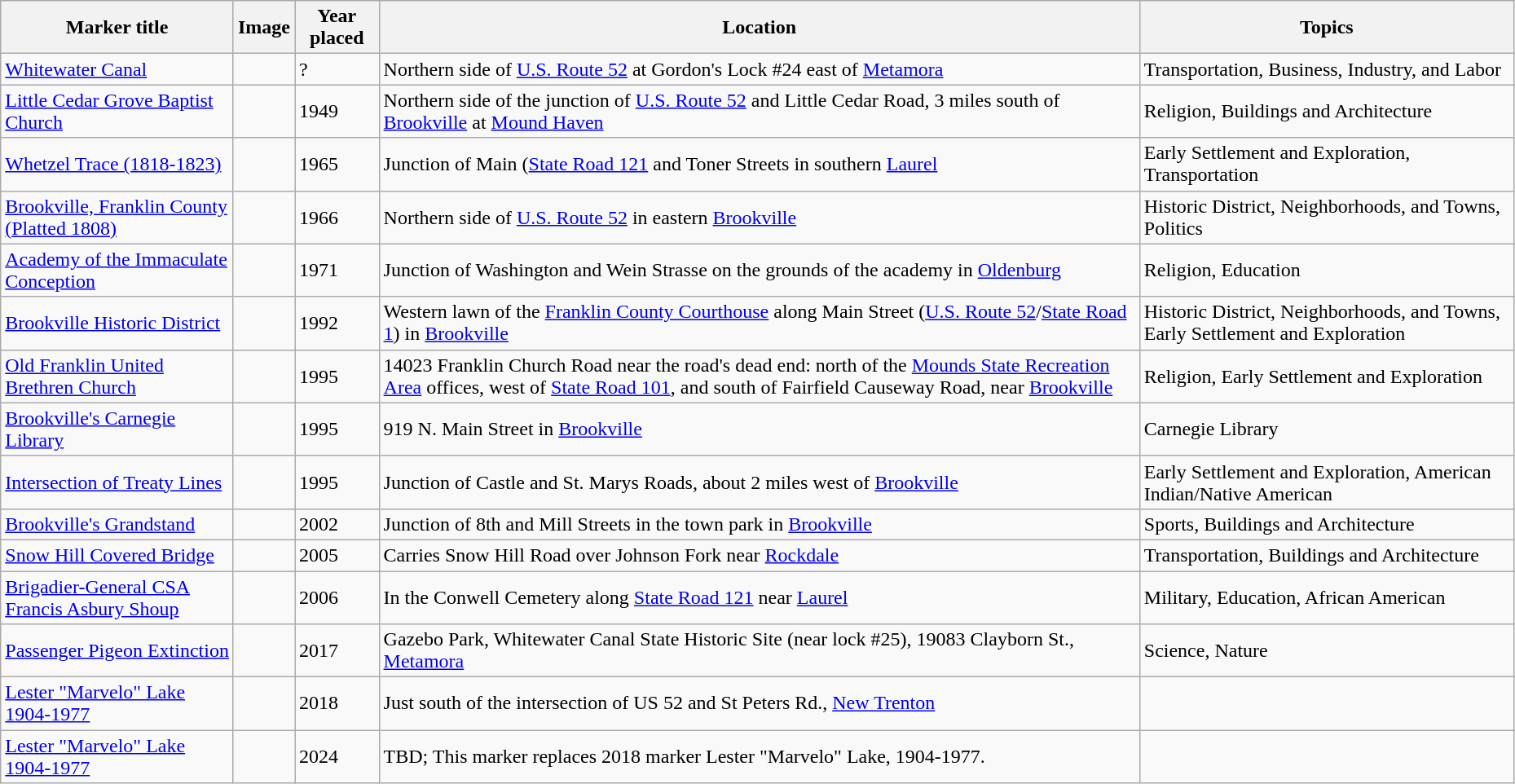<table class="wikitable sortable" style="width:98%">
<tr>
<th>Marker title</th>
<th class="unsortable">Image</th>
<th>Year placed</th>
<th>Location</th>
<th>Topics</th>
</tr>
<tr>
<td><a href='#'>Whitewater Canal</a></td>
<td></td>
<td>?</td>
<td>Northern side of <a href='#'>U.S. Route 52</a> at Gordon's Lock #24 east of <a href='#'>Metamora</a><br><small></small></td>
<td>Transportation, Business, Industry, and Labor</td>
</tr>
<tr ->
<td><a href='#'>Little Cedar Grove Baptist Church</a></td>
<td></td>
<td>1949</td>
<td>Northern side of the junction of <a href='#'>U.S. Route 52</a> and Little Cedar Road, 3 miles south of <a href='#'>Brookville</a> at <a href='#'>Mound Haven</a><br><small></small></td>
<td>Religion, Buildings and Architecture</td>
</tr>
<tr ->
<td><a href='#'>Whetzel Trace (1818-1823)</a></td>
<td></td>
<td>1965</td>
<td>Junction of Main (<a href='#'>State Road 121</a> and Toner Streets in southern <a href='#'>Laurel</a><br><small></small></td>
<td>Early Settlement and Exploration, Transportation</td>
</tr>
<tr ->
<td><a href='#'>Brookville, Franklin County (Platted 1808)</a></td>
<td></td>
<td>1966</td>
<td>Northern side of <a href='#'>U.S. Route 52</a> in eastern <a href='#'>Brookville</a><br><small></small></td>
<td>Historic District, Neighborhoods, and Towns, Politics</td>
</tr>
<tr ->
<td><a href='#'>Academy of the Immaculate Conception</a></td>
<td></td>
<td>1971</td>
<td>Junction of Washington and Wein Strasse on the grounds of the academy in <a href='#'>Oldenburg</a><br><small></small></td>
<td>Religion, Education</td>
</tr>
<tr ->
<td><a href='#'>Brookville Historic District</a></td>
<td></td>
<td>1992</td>
<td>Western lawn of the <a href='#'>Franklin County Courthouse</a> along Main Street (<a href='#'>U.S. Route 52</a>/<a href='#'>State Road 1</a>) in <a href='#'>Brookville</a><br><small></small></td>
<td>Historic District, Neighborhoods, and Towns, Early Settlement and Exploration</td>
</tr>
<tr ->
<td><a href='#'>Old Franklin United Brethren Church</a></td>
<td></td>
<td>1995</td>
<td>14023 Franklin Church Road near the road's dead end: north of the <a href='#'>Mounds State Recreation Area</a> offices, west of <a href='#'>State Road 101</a>, and south of Fairfield Causeway Road, near <a href='#'>Brookville</a><br><small></small></td>
<td>Religion, Early Settlement and Exploration</td>
</tr>
<tr ->
<td><a href='#'>Brookville's Carnegie Library</a></td>
<td></td>
<td>1995</td>
<td>919 N. Main Street in <a href='#'>Brookville</a><br><small></small></td>
<td>Carnegie Library</td>
</tr>
<tr ->
<td><a href='#'>Intersection of Treaty Lines</a></td>
<td></td>
<td>1995</td>
<td>Junction of Castle and St. Marys Roads, about 2 miles west of <a href='#'>Brookville</a><br><small></small></td>
<td>Early Settlement and Exploration, American Indian/Native American</td>
</tr>
<tr ->
<td><a href='#'>Brookville's Grandstand</a></td>
<td></td>
<td>2002</td>
<td>Junction of 8th and Mill Streets in the town park in <a href='#'>Brookville</a><br><small></small></td>
<td>Sports, Buildings and Architecture</td>
</tr>
<tr ->
<td><a href='#'>Snow Hill Covered Bridge</a></td>
<td></td>
<td>2005</td>
<td>Carries Snow Hill Road over Johnson Fork near <a href='#'>Rockdale</a><br><small></small></td>
<td>Transportation, Buildings and Architecture</td>
</tr>
<tr ->
<td><a href='#'>Brigadier-General CSA Francis Asbury Shoup</a></td>
<td></td>
<td>2006</td>
<td>In the Conwell Cemetery along <a href='#'>State Road 121</a> near <a href='#'>Laurel</a><br><small></small></td>
<td>Military, Education, African American</td>
</tr>
<tr>
<td><a href='#'>Passenger Pigeon Extinction</a></td>
<td></td>
<td>2017</td>
<td>Gazebo Park, Whitewater Canal State Historic Site (near lock #25), 19083 Clayborn St., <a href='#'>Metamora</a><br><small></small></td>
<td>Science, Nature</td>
</tr>
<tr>
<td><a href='#'>Lester "Marvelo" Lake 1904-1977</a></td>
<td></td>
<td>2018</td>
<td>Just south of the intersection of US 52 and St Peters Rd., <a href='#'>New Trenton</a><br><small></small></td>
<td></td>
</tr>
<tr>
<td><a href='#'>Lester "Marvelo" Lake 1904-1977</a></td>
<td></td>
<td>2024</td>
<td>TBD; This marker replaces 2018 marker Lester "Marvelo" Lake, 1904-1977.</td>
<td></td>
</tr>
</table>
